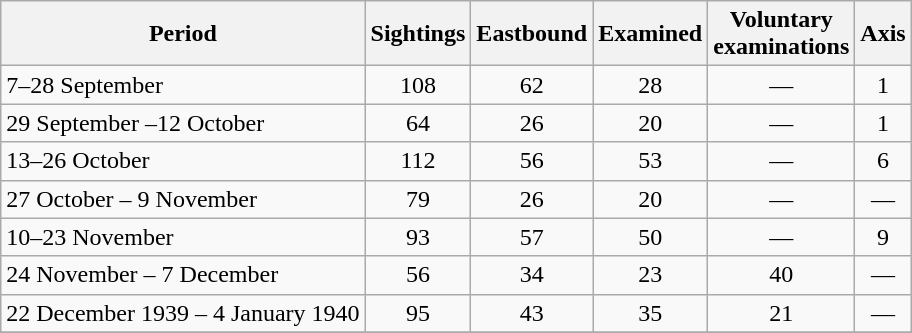<table class = "wikitable sortable">
<tr>
<th>Period</th>
<th>Sightings</th>
<th>Eastbound</th>
<th>Examined</th>
<th>Voluntary<br>examinations</th>
<th>Axis</th>
</tr>
<tr>
<td>7–28 September</td>
<td align="center">108</td>
<td align="center">62</td>
<td align="center">28</td>
<td align="center">—</td>
<td align="center">1</td>
</tr>
<tr>
<td>29 September –12 October</td>
<td align="center">64</td>
<td align="center">26</td>
<td align="center">20</td>
<td align="center">—</td>
<td align="center">1</td>
</tr>
<tr>
<td>13–26 October</td>
<td align="center">112</td>
<td align="center">56</td>
<td align="center">53</td>
<td align="center">—</td>
<td align="center">6</td>
</tr>
<tr>
<td>27 October – 9 November</td>
<td align="center">79</td>
<td align="center">26</td>
<td align="center">20</td>
<td align="center">—</td>
<td align="center">—</td>
</tr>
<tr>
<td>10–23 November</td>
<td align="center">93</td>
<td align="center">57</td>
<td align="center">50</td>
<td align="center">—</td>
<td align="center">9</td>
</tr>
<tr>
<td>24 November – 7 December</td>
<td align="center">56</td>
<td align="center">34</td>
<td align="center">23</td>
<td align="center">40</td>
<td align="center">—</td>
</tr>
<tr>
<td>22 December 1939 – 4 January 1940</td>
<td align="center">95</td>
<td align="center">43</td>
<td align="center">35</td>
<td align="center">21</td>
<td align="center">—</td>
</tr>
<tr>
</tr>
</table>
